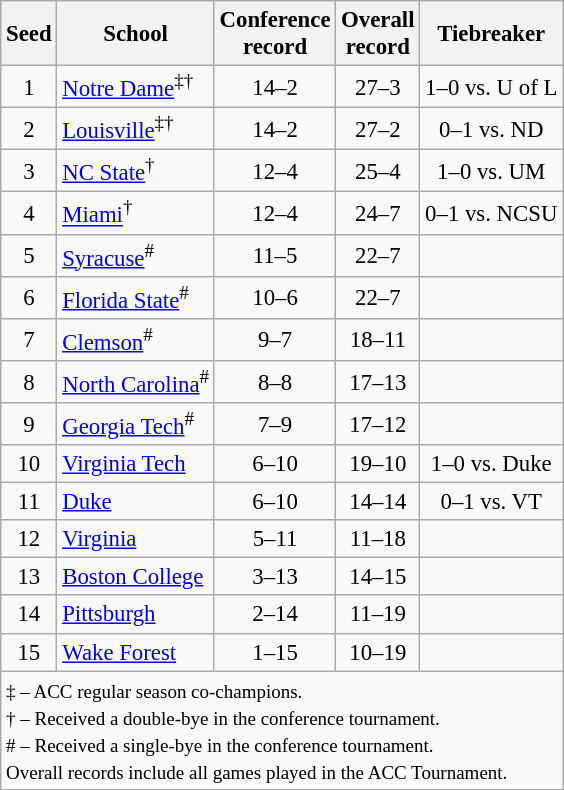<table class="wikitable" style="white-space:nowrap; font-size:95%; text-align:center">
<tr>
<th>Seed</th>
<th>School</th>
<th>Conference<br>record</th>
<th>Overall <br>record</th>
<th>Tiebreaker</th>
</tr>
<tr>
<td>1</td>
<td align=left><a href='#'>Notre Dame</a><sup>‡†</sup></td>
<td>14–2</td>
<td>27–3</td>
<td>1–0 vs. U of L</td>
</tr>
<tr>
<td>2</td>
<td align=left><a href='#'>Louisville</a><sup>‡†</sup></td>
<td>14–2</td>
<td>27–2</td>
<td>0–1 vs. ND</td>
</tr>
<tr>
<td>3</td>
<td align=left><a href='#'>NC State</a><sup>†</sup></td>
<td>12–4</td>
<td>25–4</td>
<td>1–0 vs. UM</td>
</tr>
<tr>
<td>4</td>
<td align=left><a href='#'>Miami</a><sup>†</sup></td>
<td>12–4</td>
<td>24–7</td>
<td>0–1 vs. NCSU</td>
</tr>
<tr>
<td>5</td>
<td align=left><a href='#'>Syracuse</a><sup>#</sup></td>
<td>11–5</td>
<td>22–7</td>
<td></td>
</tr>
<tr>
<td>6</td>
<td align=left><a href='#'>Florida State</a><sup>#</sup></td>
<td>10–6</td>
<td>22–7</td>
<td></td>
</tr>
<tr>
<td>7</td>
<td align=left><a href='#'>Clemson</a><sup>#</sup></td>
<td>9–7</td>
<td>18–11</td>
<td></td>
</tr>
<tr>
<td>8</td>
<td align=left><a href='#'>North Carolina</a><sup>#</sup></td>
<td>8–8</td>
<td>17–13</td>
<td></td>
</tr>
<tr>
<td>9</td>
<td align=left><a href='#'>Georgia Tech</a><sup>#</sup></td>
<td>7–9</td>
<td>17–12</td>
<td></td>
</tr>
<tr>
<td>10</td>
<td align=left><a href='#'>Virginia Tech</a><small></small></td>
<td>6–10</td>
<td>19–10</td>
<td>1–0 vs. Duke</td>
</tr>
<tr>
<td>11</td>
<td align=left><a href='#'>Duke</a><small></small></td>
<td>6–10</td>
<td>14–14</td>
<td>0–1 vs. VT</td>
</tr>
<tr>
<td>12</td>
<td align=left><a href='#'>Virginia</a><small></small></td>
<td>5–11</td>
<td>11–18</td>
<td></td>
</tr>
<tr>
<td>13</td>
<td align=left><a href='#'>Boston College</a></td>
<td>3–13</td>
<td>14–15</td>
<td></td>
</tr>
<tr>
<td>14</td>
<td align=left><a href='#'>Pittsburgh</a></td>
<td>2–14</td>
<td>11–19</td>
<td></td>
</tr>
<tr>
<td>15</td>
<td align=left><a href='#'>Wake Forest</a></td>
<td>1–15</td>
<td>10–19</td>
<td></td>
</tr>
<tr>
<td colspan=6 align=left><small>‡ – ACC regular season co-champions.<br>† – Received a double-bye in the conference tournament.<br># – Received a single-bye in the conference tournament.<br>Overall records include all games played in the ACC Tournament.</small></td>
</tr>
</table>
